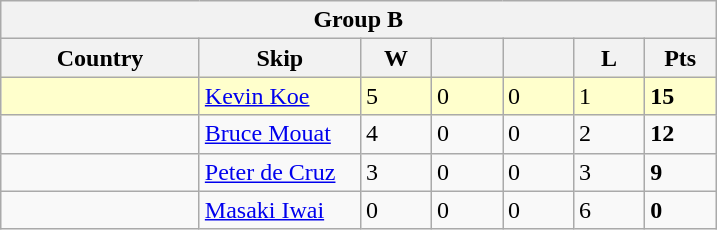<table class=wikitable>
<tr>
<th colspan=7>Group B</th>
</tr>
<tr>
<th width=125>Country</th>
<th width=100>Skip</th>
<th width=40>W</th>
<th width=40></th>
<th width=40></th>
<th width=40>L</th>
<th width=40>Pts</th>
</tr>
<tr bgcolor=#ffffcc>
<td></td>
<td><a href='#'>Kevin Koe</a></td>
<td>5</td>
<td>0</td>
<td>0</td>
<td>1</td>
<td><strong>15</strong></td>
</tr>
<tr>
<td></td>
<td><a href='#'>Bruce Mouat</a></td>
<td>4</td>
<td>0</td>
<td>0</td>
<td>2</td>
<td><strong>12</strong></td>
</tr>
<tr>
<td></td>
<td><a href='#'>Peter de Cruz</a></td>
<td>3</td>
<td>0</td>
<td>0</td>
<td>3</td>
<td><strong>9</strong></td>
</tr>
<tr>
<td></td>
<td><a href='#'>Masaki Iwai</a></td>
<td>0</td>
<td>0</td>
<td>0</td>
<td>6</td>
<td><strong>0</strong></td>
</tr>
</table>
